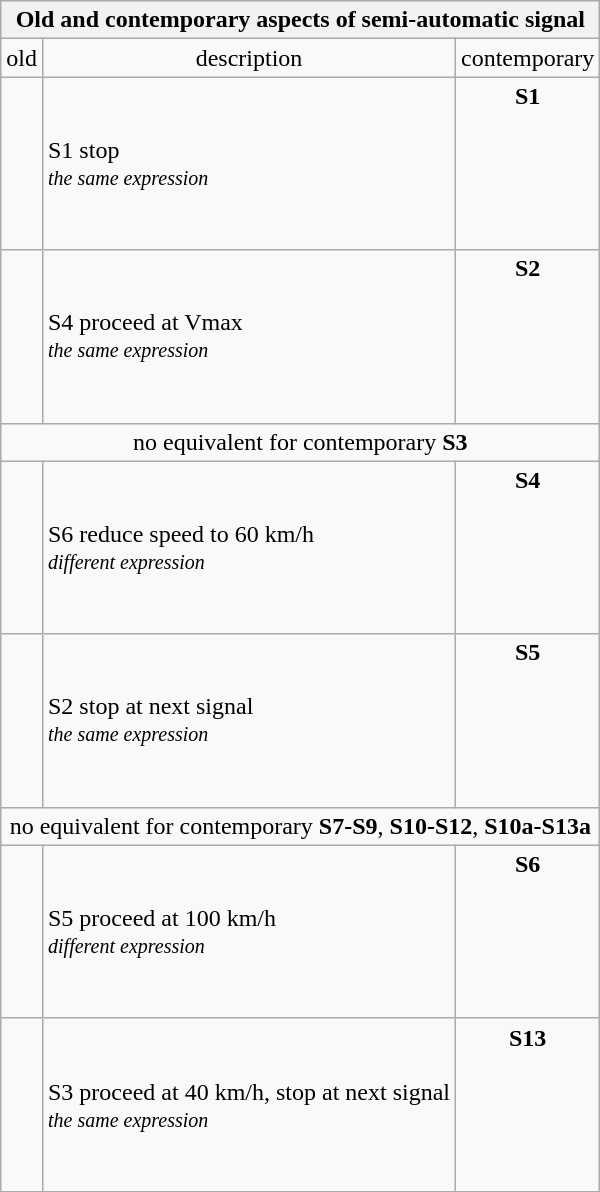<table class="wikitable">
<tr>
<th colspan="4" align="center">Old and contemporary aspects of semi-automatic signal</th>
</tr>
<tr -->
<td align="center">old</td>
<td align="center">description</td>
<td align="center" colspan="2">contemporary</td>
</tr>
<tr -->
<td valign="bottom"><br><br><br><br><br><br></td>
<td>S1 stop<br><small><em>the same expression</em></small></td>
<td valign="bottom" align="center" colspan="2"><strong>S1</strong><br><br><br><br><br><br></td>
</tr>
<tr -->
<td valign="bottom"><br><br><br><br><br><br></td>
<td>S4 proceed at Vmax<br><small><em>the same expression</em></small></td>
<td valign="bottom" align="center" colspan="2"><strong>S2</strong><br><br><br><br><br><br></td>
</tr>
<tr -->
<td colspan="4" align="center">no equivalent for contemporary <strong>S3</strong></td>
</tr>
<tr -->
<td valign="bottom"><br><br><br><br><br><br></td>
<td>S6 reduce speed to 60 km/h<br><small><em>different expression</em></small></td>
<td valign="bottom" align="center" colspan="2"><strong>S4</strong><br><br><br><br><br><br></td>
</tr>
<tr -->
<td valign="bottom"><br><br><br><br><br><br></td>
<td>S2 stop at next signal<br><small><em>the same expression</em></small></td>
<td valign="bottom" align="center" colspan="2"><strong>S5</strong><br><br><br><br><br><br></td>
</tr>
<tr -->
<td colspan="4" align="center">no equivalent for contemporary <strong>S7-S9</strong>, <strong>S10-S12</strong>, <strong>S10a-S13a</strong></td>
</tr>
<tr -->
<td valign="bottom"><br><br><br><br><br><br></td>
<td>S5 proceed at 100 km/h<br><small><em>different expression</em></small></td>
<td valign="bottom" align="center"><strong>S6</strong><br><br><br><br><br><br></td>
</tr>
<tr -->
<td valign="bottom"><br><br><br><br><br><br></td>
<td>S3 proceed at 40 km/h, stop at next signal<br><small><em>the same expression</em></small></td>
<td valign="bottom" align="center" colspan="2"><strong>S13</strong><br><br><br><br><br><br></td>
</tr>
<tr -->
</tr>
</table>
